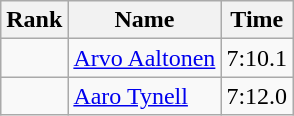<table class="wikitable" style="text-align:center">
<tr>
<th>Rank</th>
<th>Name</th>
<th>Time</th>
</tr>
<tr>
<td></td>
<td align=left><a href='#'>Arvo Aaltonen</a></td>
<td>7:10.1</td>
</tr>
<tr>
<td></td>
<td align=left><a href='#'>Aaro Tynell</a></td>
<td>7:12.0</td>
</tr>
</table>
